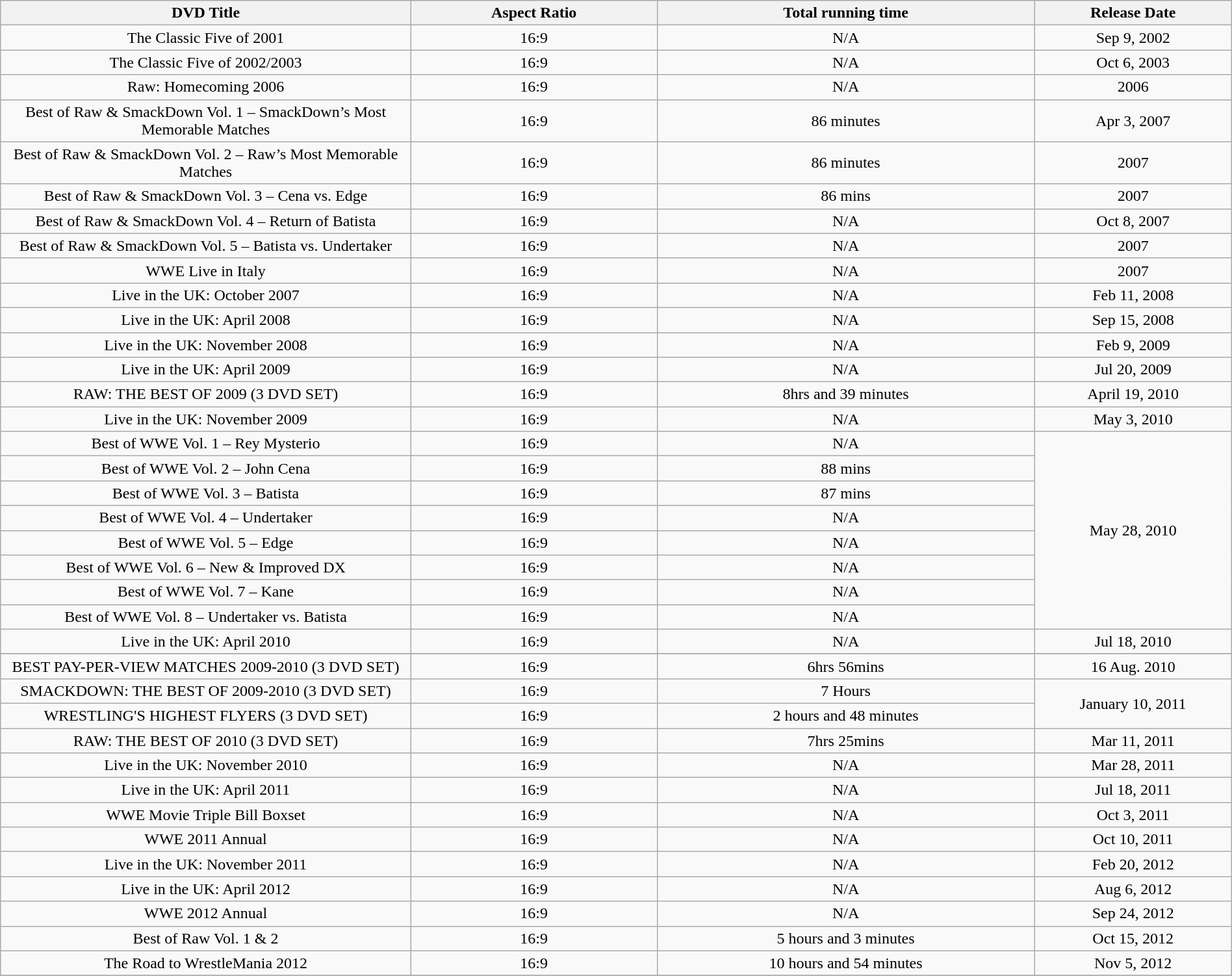<table class="wikitable" width="100%" style="vertical-align:top">
<tr>
<th colspan="2" width="25%">DVD Title</th>
<th width="15%">Aspect Ratio</th>
<th width="23%">Total running time</th>
<th width="12%">Release Date</th>
</tr>
<tr>
<td colspan="2" align="center">The Classic Five of 2001</td>
<td rowspan="1" align="center">16:9</td>
<td align="center">N/A</td>
<td align="center">Sep 9, 2002</td>
</tr>
<tr>
<td colspan="2" align="center">The Classic Five of 2002/2003</td>
<td rowspan="1" align="center">16:9</td>
<td align="center">N/A</td>
<td align="center">Oct 6, 2003</td>
</tr>
<tr>
<td colspan="2" align="center">Raw: Homecoming	2006</td>
<td rowspan="1" align="center">16:9</td>
<td align="center">N/A</td>
<td align="center">2006</td>
</tr>
<tr>
<td colspan="2" align="center">Best of Raw & SmackDown Vol. 1 – SmackDown’s Most Memorable Matches</td>
<td rowspan="1" align="center">16:9</td>
<td align="center">86 minutes</td>
<td align="center">Apr 3, 2007</td>
</tr>
<tr>
<td colspan="2" align="center">Best of Raw & SmackDown Vol. 2 – Raw’s Most Memorable Matches</td>
<td rowspan="1" align="center">16:9</td>
<td align="center">86 minutes</td>
<td align="center">2007</td>
</tr>
<tr>
<td colspan="2" align="center">Best of Raw & SmackDown Vol. 3 – Cena vs. Edge</td>
<td rowspan="1" align="center">16:9</td>
<td align="center">86 mins</td>
<td align="center">2007</td>
</tr>
<tr>
<td colspan="2" align="center">Best of Raw & SmackDown Vol. 4 – Return of Batista</td>
<td rowspan="1" align="center">16:9</td>
<td align="center">N/A</td>
<td align="center">Oct 8, 2007</td>
</tr>
<tr>
<td colspan="2" align="center">Best of Raw & SmackDown Vol. 5 – Batista vs. Undertaker</td>
<td rowspan="1" align="center">16:9</td>
<td align="center">N/A</td>
<td align="center">2007</td>
</tr>
<tr>
<td colspan="2" align="center">WWE Live in Italy</td>
<td rowspan="1" align="center">16:9</td>
<td align="center">N/A</td>
<td align="center">2007</td>
</tr>
<tr>
<td colspan="2" align="center">Live in the UK: October 2007</td>
<td rowspan="1" align="center">16:9</td>
<td align="center">N/A</td>
<td align="center">Feb 11, 2008</td>
</tr>
<tr>
<td colspan="2" align="center">Live in the UK: April 2008</td>
<td rowspan="1" align="center">16:9</td>
<td align="center">N/A</td>
<td align="center">Sep 15, 2008</td>
</tr>
<tr>
<td colspan="2" align="center">Live in the UK: November 2008</td>
<td rowspan="1" align="center">16:9</td>
<td align="center">N/A</td>
<td align="center">Feb 9, 2009</td>
</tr>
<tr>
<td colspan="2" align="center">Live in the UK: April 2009</td>
<td rowspan="1" align="center">16:9</td>
<td align="center">N/A</td>
<td align="center">Jul 20, 2009</td>
</tr>
<tr>
<td colspan="2" align="center">RAW: THE BEST OF 2009 (3 DVD SET)</td>
<td rowspan="1" align="center">16:9</td>
<td align="center">8hrs and 39 minutes</td>
<td align="center">April 19, 2010</td>
</tr>
<tr>
<td colspan="2" align="center">Live in the UK: November 2009</td>
<td rowspan="1" align="center">16:9</td>
<td align="center">N/A</td>
<td align="center">May 3, 2010</td>
</tr>
<tr>
<td colspan="2" align="center">Best of WWE Vol. 1 – Rey Mysterio</td>
<td rowspan="1" align="center">16:9</td>
<td align="center">N/A</td>
<td align="center" rowspan="8">May 28, 2010</td>
</tr>
<tr>
<td colspan="2" align="center">Best of WWE Vol. 2 – John Cena</td>
<td rowspan="1" align="center">16:9</td>
<td align="center">88 mins</td>
</tr>
<tr>
<td colspan="2" align="center">Best of WWE Vol. 3 – Batista</td>
<td rowspan="1" align="center">16:9</td>
<td align="center">87 mins</td>
</tr>
<tr>
<td colspan="2" align="center">Best of WWE Vol. 4 – Undertaker</td>
<td rowspan="1" align="center">16:9</td>
<td align="center">N/A</td>
</tr>
<tr>
<td colspan="2" align="center">Best of WWE Vol. 5 – Edge</td>
<td rowspan="1" align="center">16:9</td>
<td align="center">N/A</td>
</tr>
<tr>
<td colspan="2" align="center">Best of WWE Vol. 6 – New & Improved DX</td>
<td rowspan="1" align="center">16:9</td>
<td align="center">N/A</td>
</tr>
<tr>
<td colspan="2" align="center">Best of WWE Vol. 7 – Kane</td>
<td rowspan="1" align="center">16:9</td>
<td align="center">N/A</td>
</tr>
<tr>
<td colspan="2" align="center">Best of WWE Vol. 8 – Undertaker vs. Batista</td>
<td rowspan="1" align="center">16:9</td>
<td align="center">N/A</td>
</tr>
<tr>
<td colspan="2" align="center">Live in the UK: April 2010</td>
<td rowspan="1" align="center">16:9</td>
<td align="center">N/A</td>
<td align="center">Jul 18, 2010</td>
</tr>
<tr>
</tr>
<tr>
<td colspan="2" align="center">BEST PAY-PER-VIEW MATCHES 2009-2010 (3 DVD SET)</td>
<td rowspan="1" align="center">16:9</td>
<td align="center">6hrs 56mins</td>
<td align="center">16 Aug. 2010</td>
</tr>
<tr>
<td colspan="2" align="center">SMACKDOWN: THE BEST OF 2009-2010 (3 DVD SET)</td>
<td rowspan="1" align="center">16:9</td>
<td align="center">7 Hours</td>
<td align="center" rowspan="2">January 10, 2011</td>
</tr>
<tr>
<td colspan="2" align="center">WRESTLING'S HIGHEST FLYERS (3 DVD SET)</td>
<td rowspan="1" align="center">16:9</td>
<td align="center">2 hours and 48 minutes</td>
</tr>
<tr>
<td colspan="2" align="center">RAW: THE BEST OF 2010 (3 DVD SET)</td>
<td rowspan="1" align="center">16:9</td>
<td align="center">7hrs 25mins</td>
<td align="center">Mar 11, 2011</td>
</tr>
<tr>
<td colspan="2" align="center">Live in the UK: November 2010</td>
<td rowspan="1" align="center">16:9</td>
<td align="center">N/A</td>
<td align="center">Mar 28, 2011</td>
</tr>
<tr>
<td colspan="2" align="center">Live in the UK: April 2011</td>
<td rowspan="1" align="center">16:9</td>
<td align="center">N/A</td>
<td align="center">Jul 18, 2011</td>
</tr>
<tr>
<td colspan="2" align="center">WWE Movie Triple Bill Boxset</td>
<td rowspan="1" align="center">16:9</td>
<td align="center">N/A</td>
<td align="center">Oct 3, 2011</td>
</tr>
<tr>
<td colspan="2" align="center">WWE 2011 Annual</td>
<td rowspan="1" align="center">16:9</td>
<td align="center">N/A</td>
<td align="center">Oct 10, 2011</td>
</tr>
<tr>
<td colspan="2" align="center">Live in the UK: November 2011</td>
<td rowspan="1" align="center">16:9</td>
<td align="center">N/A</td>
<td align="center">Feb 20, 2012</td>
</tr>
<tr>
<td colspan="2" align="center">Live in the UK: April 2012</td>
<td rowspan="1" align="center">16:9</td>
<td align="center">N/A</td>
<td align="center">Aug 6, 2012</td>
</tr>
<tr>
<td colspan="2" align="center">WWE 2012 Annual</td>
<td rowspan="1" align="center">16:9</td>
<td align="center">N/A</td>
<td align="center">Sep 24, 2012</td>
</tr>
<tr>
<td colspan="2" align="center">Best of Raw Vol. 1 & 2</td>
<td rowspan="1" align="center">16:9</td>
<td align="center">5 hours and 3 minutes</td>
<td align="center">Oct 15, 2012</td>
</tr>
<tr>
<td colspan="2" align="center">The Road to WrestleMania 2012</td>
<td rowspan="1" align="center">16:9</td>
<td align="center">10 hours and 54 minutes</td>
<td align="center">Nov 5, 2012</td>
</tr>
<tr>
</tr>
</table>
